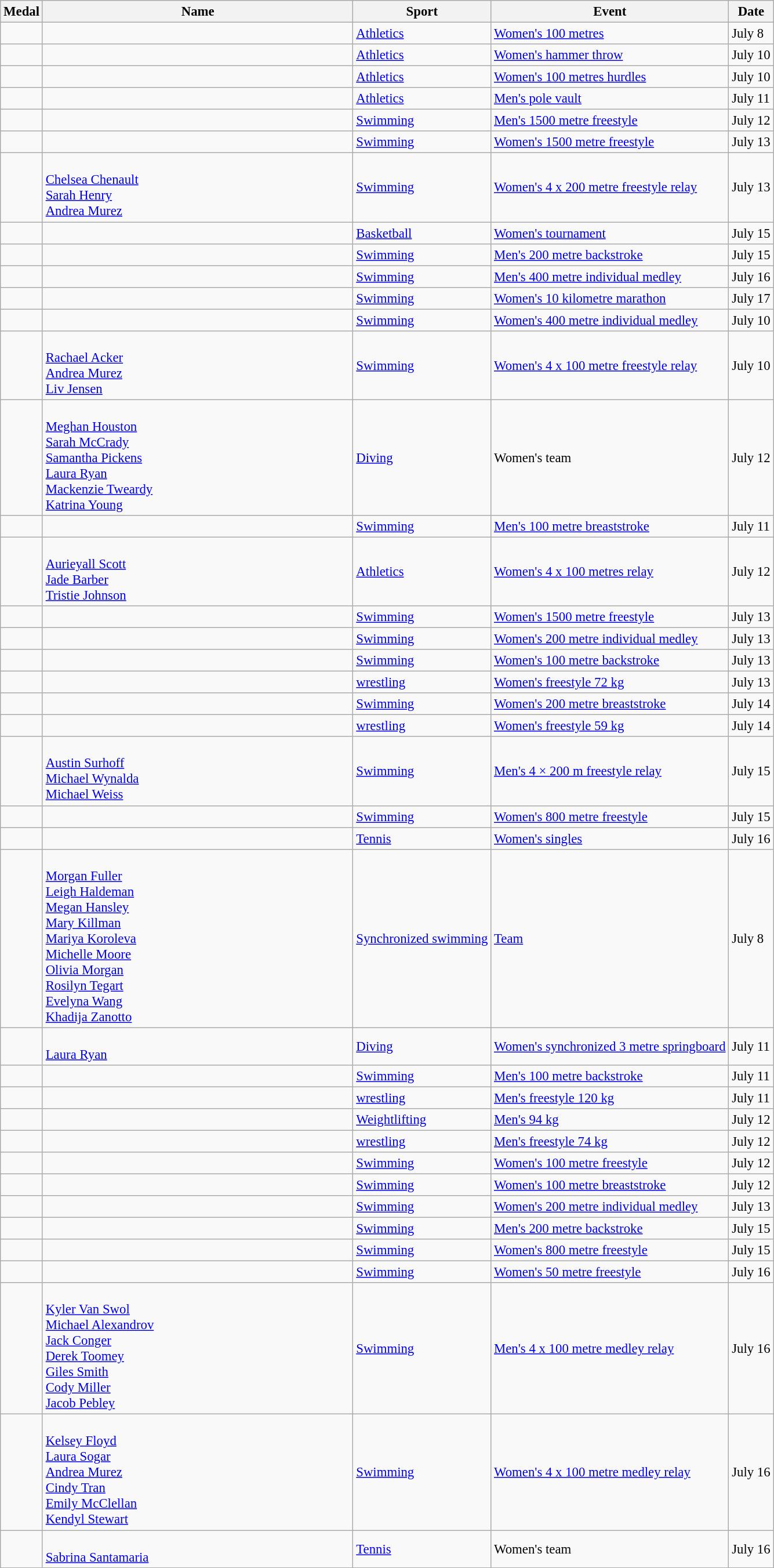<table class="wikitable sortable" border="1" style="font-size:95%">
<tr>
<th>Medal</th>
<th width=350px>Name</th>
<th>Sport</th>
<th>Event</th>
<th>Date</th>
</tr>
<tr>
<td></td>
<td></td>
<td><a href='#'>Athletics</a></td>
<td><a href='#'>Women's 100 metres</a></td>
<td>July 8</td>
</tr>
<tr>
<td></td>
<td></td>
<td><a href='#'>Athletics</a></td>
<td><a href='#'>Women's hammer throw</a></td>
<td>July 10</td>
</tr>
<tr>
<td></td>
<td></td>
<td><a href='#'>Athletics</a></td>
<td><a href='#'>Women's 100 metres hurdles</a></td>
<td>July 10</td>
</tr>
<tr>
<td></td>
<td></td>
<td><a href='#'>Athletics</a></td>
<td><a href='#'>Men's pole vault</a></td>
<td>July 11</td>
</tr>
<tr>
<td></td>
<td></td>
<td><a href='#'>Swimming</a></td>
<td><a href='#'>Men's 1500 metre freestyle</a></td>
<td>July 12</td>
</tr>
<tr>
<td></td>
<td></td>
<td><a href='#'>Swimming</a></td>
<td><a href='#'>Women's 1500 metre freestyle</a></td>
<td>July 13</td>
</tr>
<tr>
<td></td>
<td> <br> <a href='#'>Chelsea Chenault</a> <br> <a href='#'>Sarah Henry</a> <br> <a href='#'>Andrea Murez</a></td>
<td><a href='#'>Swimming</a></td>
<td><a href='#'>Women's 4 x 200 metre freestyle relay</a></td>
<td>July 13</td>
</tr>
<tr>
<td></td>
<td></td>
<td><a href='#'>Basketball</a></td>
<td><a href='#'>Women's tournament</a></td>
<td>July 15</td>
</tr>
<tr>
<td></td>
<td></td>
<td><a href='#'>Swimming</a></td>
<td><a href='#'>Men's 200 metre backstroke</a></td>
<td>July 15</td>
</tr>
<tr>
<td></td>
<td></td>
<td><a href='#'>Swimming</a></td>
<td><a href='#'>Men's 400 metre individual medley</a></td>
<td>July 16</td>
</tr>
<tr>
<td></td>
<td></td>
<td><a href='#'>Swimming</a></td>
<td><a href='#'>Women's 10 kilometre marathon</a></td>
<td>July 17</td>
</tr>
<tr>
<td></td>
<td></td>
<td><a href='#'>Swimming</a></td>
<td><a href='#'>Women's 400 metre individual medley</a></td>
<td>July 10</td>
</tr>
<tr>
<td></td>
<td> <br> <a href='#'>Rachael Acker</a> <br> <a href='#'>Andrea Murez</a> <br> <a href='#'>Liv Jensen</a></td>
<td><a href='#'>Swimming</a></td>
<td><a href='#'>Women's 4 x 100 metre freestyle relay</a></td>
<td>July 10</td>
</tr>
<tr>
<td></td>
<td> <br> <a href='#'>Meghan Houston</a> <br> <a href='#'>Sarah McCrady</a> <br> <a href='#'>Samantha Pickens</a> <br> <a href='#'>Laura Ryan</a> <br> <a href='#'>Mackenzie Tweardy</a> <br> <a href='#'>Katrina Young</a></td>
<td><a href='#'>Diving</a></td>
<td>Women's team</td>
<td>July 12</td>
</tr>
<tr>
<td></td>
<td></td>
<td><a href='#'>Swimming</a></td>
<td><a href='#'>Men's 100 metre breaststroke</a></td>
<td>July 11</td>
</tr>
<tr>
<td></td>
<td> <br> <a href='#'>Aurieyall Scott</a> <br> <a href='#'>Jade Barber</a> <br> <a href='#'>Tristie Johnson</a></td>
<td><a href='#'>Athletics</a></td>
<td><a href='#'>Women's 4 x 100 metres relay</a></td>
<td>July 12</td>
</tr>
<tr>
<td></td>
<td></td>
<td><a href='#'>Swimming</a></td>
<td><a href='#'>Women's 1500 metre freestyle</a></td>
<td>July 13</td>
</tr>
<tr>
<td></td>
<td></td>
<td><a href='#'>Swimming</a></td>
<td><a href='#'>Women's 200 metre individual medley</a></td>
<td>July 13</td>
</tr>
<tr>
<td></td>
<td></td>
<td><a href='#'>Swimming</a></td>
<td><a href='#'>Women's 100 metre backstroke</a></td>
<td>July 13</td>
</tr>
<tr>
<td></td>
<td></td>
<td><a href='#'>wrestling</a></td>
<td><a href='#'>Women's freestyle 72 kg</a></td>
<td>July 13</td>
</tr>
<tr>
<td></td>
<td></td>
<td><a href='#'>Swimming</a></td>
<td><a href='#'>Women's 200 metre breaststroke</a></td>
<td>July 14</td>
</tr>
<tr>
<td></td>
<td></td>
<td><a href='#'>wrestling</a></td>
<td><a href='#'>Women's freestyle 59 kg</a></td>
<td>July 14</td>
</tr>
<tr>
<td></td>
<td> <br> <a href='#'>Austin Surhoff</a> <br> <a href='#'>Michael Wynalda</a> <br> <a href='#'>Michael Weiss</a></td>
<td><a href='#'>Swimming</a></td>
<td><a href='#'>Men's 4 × 200 m freestyle relay</a></td>
<td>July 15</td>
</tr>
<tr>
<td></td>
<td></td>
<td><a href='#'>Swimming</a></td>
<td><a href='#'>Women's 800 metre freestyle</a></td>
<td>July 15</td>
</tr>
<tr>
<td></td>
<td></td>
<td><a href='#'>Tennis</a></td>
<td><a href='#'>Women's singles</a></td>
<td>July 16</td>
</tr>
<tr>
<td></td>
<td> <br> <a href='#'>Morgan Fuller</a> <br> <a href='#'>Leigh Haldeman</a> <br> <a href='#'>Megan Hansley</a> <br> <a href='#'>Mary Killman</a> <br> <a href='#'>Mariya Koroleva</a> <br> <a href='#'>Michelle Moore</a> <br> <a href='#'>Olivia Morgan</a> <br> <a href='#'>Rosilyn Tegart</a> <br> <a href='#'>Evelyna Wang</a> <br> <a href='#'>Khadija Zanotto</a></td>
<td><a href='#'>Synchronized swimming</a></td>
<td><a href='#'>Team</a></td>
<td>July 8</td>
</tr>
<tr>
<td></td>
<td> <br> <a href='#'>Laura Ryan</a></td>
<td><a href='#'>Diving</a></td>
<td><a href='#'>Women's synchronized 3 metre springboard</a></td>
<td>July 11</td>
</tr>
<tr>
<td></td>
<td></td>
<td><a href='#'>Swimming</a></td>
<td><a href='#'>Men's 100 metre backstroke</a></td>
<td>July 11</td>
</tr>
<tr>
<td></td>
<td></td>
<td><a href='#'>wrestling</a></td>
<td><a href='#'>Men's freestyle 120 kg</a></td>
<td>July 11</td>
</tr>
<tr>
<td></td>
<td></td>
<td><a href='#'>Weightlifting</a></td>
<td><a href='#'>Men's 94 kg</a></td>
<td>July 12</td>
</tr>
<tr>
<td></td>
<td></td>
<td><a href='#'>wrestling</a></td>
<td><a href='#'>Men's freestyle 74 kg</a></td>
<td>July 12</td>
</tr>
<tr>
<td></td>
<td></td>
<td><a href='#'>Swimming</a></td>
<td><a href='#'>Women's 100 metre freestyle</a></td>
<td>July 12</td>
</tr>
<tr>
<td></td>
<td></td>
<td><a href='#'>Swimming</a></td>
<td><a href='#'>Women's 100 metre breaststroke</a></td>
<td>July 12</td>
</tr>
<tr>
<td></td>
<td></td>
<td><a href='#'>Swimming</a></td>
<td><a href='#'>Women's 200 metre individual medley</a></td>
<td>July 13</td>
</tr>
<tr>
<td></td>
<td></td>
<td><a href='#'>Swimming</a></td>
<td><a href='#'>Men's 200 metre backstroke</a></td>
<td>July 15</td>
</tr>
<tr>
<td></td>
<td></td>
<td><a href='#'>Swimming</a></td>
<td><a href='#'>Women's 800 metre freestyle</a></td>
<td>July 15</td>
</tr>
<tr>
<td></td>
<td></td>
<td><a href='#'>Swimming</a></td>
<td><a href='#'>Women's 50 metre freestyle</a></td>
<td>July 16</td>
</tr>
<tr>
<td></td>
<td> <br> <a href='#'>Kyler Van Swol</a> <br> <a href='#'>Michael Alexandrov</a> <br> <a href='#'>Jack Conger</a> <br> <a href='#'>Derek Toomey</a> <br> <a href='#'>Giles Smith</a> <br> <a href='#'>Cody Miller</a> <br> <a href='#'>Jacob Pebley</a></td>
<td><a href='#'>Swimming</a></td>
<td><a href='#'>Men's 4 x 100 metre medley relay</a></td>
<td>July 16</td>
</tr>
<tr>
<td></td>
<td> <br> <a href='#'>Kelsey Floyd</a> <br> <a href='#'>Laura Sogar</a> <br> <a href='#'>Andrea Murez</a> <br> <a href='#'>Cindy Tran</a> <br> <a href='#'>Emily McClellan</a> <br> <a href='#'>Kendyl Stewart</a></td>
<td><a href='#'>Swimming</a></td>
<td><a href='#'>Women's 4 x 100 metre medley relay</a></td>
<td>July 16</td>
</tr>
<tr>
<td></td>
<td> <br> <a href='#'>Sabrina Santamaria</a></td>
<td><a href='#'>Tennis</a></td>
<td>Women's team</td>
<td>July 16<br></td>
</tr>
</table>
